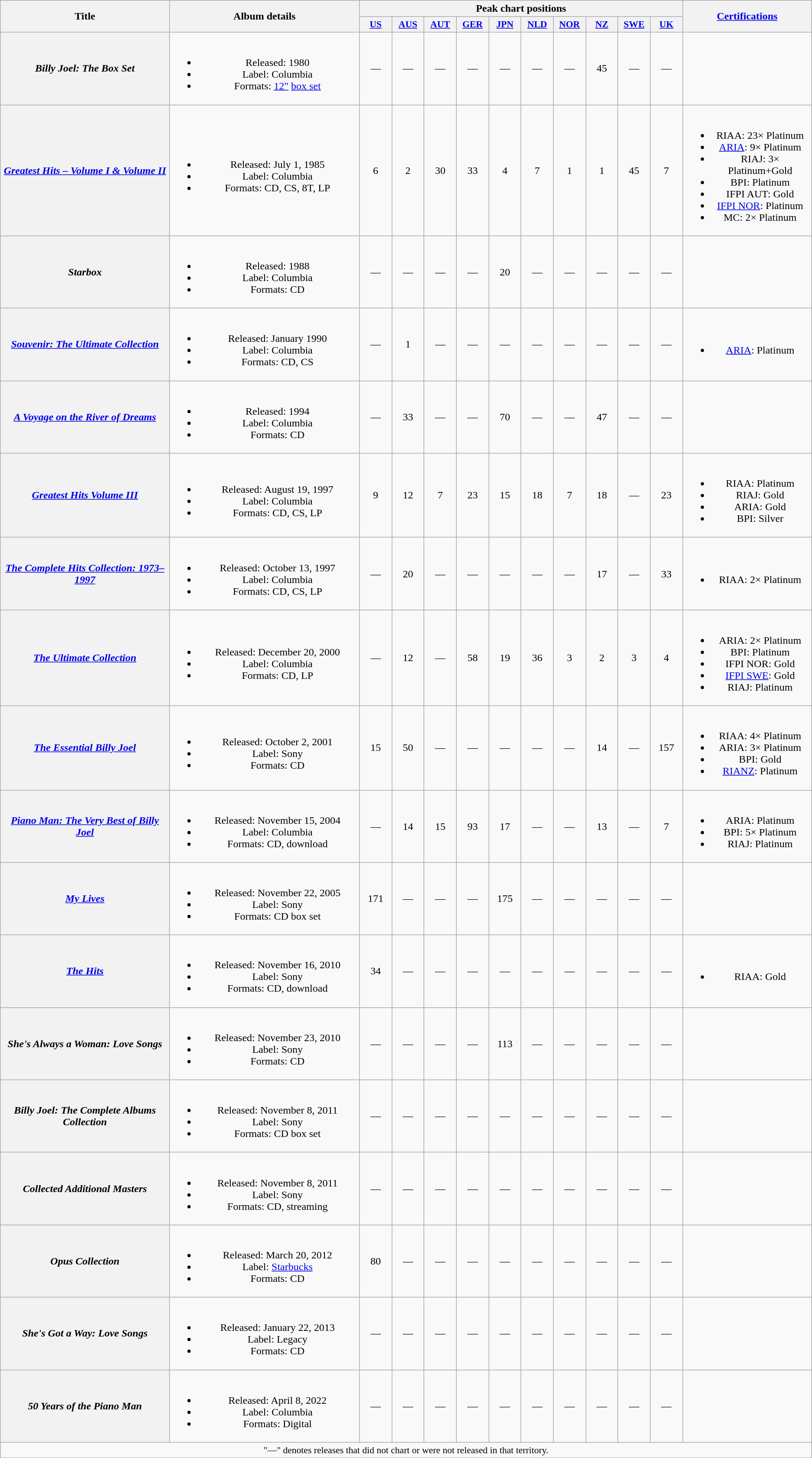<table class="wikitable plainrowheaders" style="text-align:center;" border="1">
<tr>
<th scope="col" rowspan="2" style="width:16em;">Title</th>
<th scope="col" rowspan="2" style="width:18em;">Album details</th>
<th scope="col" colspan="10">Peak chart positions</th>
<th scope="col" rowspan="2" style="width:12em;"><a href='#'>Certifications</a></th>
</tr>
<tr>
<th scope="col" style="width:3em;font-size:90%;"><a href='#'>US</a><br></th>
<th scope="col" style="width:3em;font-size:90%;"><a href='#'>AUS</a><br></th>
<th scope="col" style="width:3em;font-size:90%;"><a href='#'>AUT</a><br></th>
<th scope="col" style="width:3em;font-size:90%;"><a href='#'>GER</a><br></th>
<th scope="col" style="width:3em;font-size:90%;"><a href='#'>JPN</a><br></th>
<th scope="col" style="width:3em;font-size:90%;"><a href='#'>NLD</a><br></th>
<th scope="col" style="width:3em;font-size:90%;"><a href='#'>NOR</a><br></th>
<th scope="col" style="width:3em;font-size:90%;"><a href='#'>NZ</a><br></th>
<th scope="col" style="width:3em;font-size:90%;"><a href='#'>SWE</a><br></th>
<th scope="col" style="width:3em;font-size:90%;"><a href='#'>UK</a><br></th>
</tr>
<tr>
<th scope="row"><em>Billy Joel: The Box Set</em></th>
<td><br><ul><li>Released: 1980</li><li>Label: Columbia</li><li>Formats: <a href='#'>12"</a> <a href='#'>box set</a></li></ul></td>
<td>—</td>
<td>—</td>
<td>—</td>
<td>—</td>
<td>—</td>
<td>—</td>
<td>—</td>
<td>45</td>
<td>—</td>
<td>—</td>
<td></td>
</tr>
<tr>
<th scope="row"><em><a href='#'>Greatest Hits – Volume I & Volume II</a></em></th>
<td><br><ul><li>Released: July 1, 1985</li><li>Label: Columbia</li><li>Formats: CD, CS, 8T, LP</li></ul></td>
<td>6</td>
<td>2</td>
<td>30</td>
<td>33</td>
<td>4</td>
<td>7</td>
<td>1</td>
<td>1</td>
<td>45</td>
<td>7</td>
<td><br><ul><li>RIAA: 23× Platinum</li><li><a href='#'>ARIA</a>: 9× Platinum</li><li>RIAJ: 3× Platinum+Gold</li><li>BPI: Platinum</li><li>IFPI AUT: Gold</li><li><a href='#'>IFPI NOR</a>: Platinum</li><li>MC: 2× Platinum</li></ul></td>
</tr>
<tr>
<th scope="row"><em>Starbox</em></th>
<td><br><ul><li>Released: 1988</li><li>Label: Columbia</li><li>Formats: CD</li></ul></td>
<td>—</td>
<td>—</td>
<td>—</td>
<td>—</td>
<td>20</td>
<td>—</td>
<td>—</td>
<td>—</td>
<td>—</td>
<td>—</td>
<td></td>
</tr>
<tr>
<th scope="row"><em><a href='#'>Souvenir: The Ultimate Collection</a></em></th>
<td><br><ul><li>Released: January 1990</li><li>Label: Columbia</li><li>Formats: CD, CS</li></ul></td>
<td>—</td>
<td>1</td>
<td>—</td>
<td>—</td>
<td>—</td>
<td>—</td>
<td>—</td>
<td>—</td>
<td>—</td>
<td>—</td>
<td><br><ul><li><a href='#'>ARIA</a>: Platinum</li></ul></td>
</tr>
<tr>
<th scope="row"><em><a href='#'>A Voyage on the River of Dreams</a></em></th>
<td><br><ul><li>Released: 1994</li><li>Label: Columbia</li><li>Formats: CD</li></ul></td>
<td>—</td>
<td>33</td>
<td>—</td>
<td>—</td>
<td>70</td>
<td>—</td>
<td>—</td>
<td>47</td>
<td>—</td>
<td>—</td>
<td></td>
</tr>
<tr>
<th scope="row"><em><a href='#'>Greatest Hits Volume III</a></em></th>
<td><br><ul><li>Released: August 19, 1997</li><li>Label: Columbia</li><li>Formats: CD, CS, LP</li></ul></td>
<td>9</td>
<td>12</td>
<td>7</td>
<td>23</td>
<td>15</td>
<td>18</td>
<td>7</td>
<td>18</td>
<td>—</td>
<td>23</td>
<td><br><ul><li>RIAA: Platinum</li><li>RIAJ: Gold</li><li>ARIA: Gold</li><li>BPI: Silver</li></ul></td>
</tr>
<tr>
<th scope="row"><em><a href='#'>The Complete Hits Collection: 1973–1997</a></em></th>
<td><br><ul><li>Released: October 13, 1997</li><li>Label: Columbia</li><li>Formats: CD, CS, LP</li></ul></td>
<td>—</td>
<td>20</td>
<td>—</td>
<td>—</td>
<td>—</td>
<td>—</td>
<td>—</td>
<td>17</td>
<td>—</td>
<td>33</td>
<td><br><ul><li>RIAA: 2× Platinum</li></ul></td>
</tr>
<tr>
<th scope="row"><em><a href='#'>The Ultimate Collection</a></em></th>
<td><br><ul><li>Released: December 20, 2000</li><li>Label: Columbia</li><li>Formats: CD, LP</li></ul></td>
<td>—</td>
<td>12</td>
<td>—</td>
<td>58</td>
<td>19</td>
<td>36</td>
<td>3</td>
<td>2</td>
<td>3</td>
<td>4</td>
<td><br><ul><li>ARIA: 2× Platinum</li><li>BPI: Platinum</li><li>IFPI NOR: Gold</li><li><a href='#'>IFPI SWE</a>: Gold</li><li>RIAJ: Platinum</li></ul></td>
</tr>
<tr>
<th scope="row"><em><a href='#'>The Essential Billy Joel</a></em></th>
<td><br><ul><li>Released: October 2, 2001</li><li>Label: Sony</li><li>Formats: CD</li></ul></td>
<td>15</td>
<td>50</td>
<td>—</td>
<td>—</td>
<td>—</td>
<td>—</td>
<td>—</td>
<td>14</td>
<td>—</td>
<td>157</td>
<td><br><ul><li>RIAA: 4× Platinum</li><li>ARIA: 3× Platinum</li><li>BPI: Gold</li><li><a href='#'>RIANZ</a>: Platinum</li></ul></td>
</tr>
<tr>
<th scope="row"><em><a href='#'>Piano Man: The Very Best of Billy Joel</a></em></th>
<td><br><ul><li>Released: November 15, 2004</li><li>Label: Columbia</li><li>Formats: CD, download</li></ul></td>
<td>—</td>
<td>14</td>
<td>15</td>
<td>93</td>
<td>17</td>
<td>—</td>
<td>—</td>
<td>13</td>
<td>—</td>
<td>7</td>
<td><br><ul><li>ARIA: Platinum</li><li>BPI: 5× Platinum</li><li>RIAJ: Platinum</li></ul></td>
</tr>
<tr>
<th scope="row"><em><a href='#'>My Lives</a></em></th>
<td><br><ul><li>Released: November 22, 2005</li><li>Label: Sony</li><li>Formats: CD box set</li></ul></td>
<td>171</td>
<td>—</td>
<td>—</td>
<td>—</td>
<td>175</td>
<td>—</td>
<td>—</td>
<td>—</td>
<td>—</td>
<td>—</td>
<td></td>
</tr>
<tr>
<th scope="row"><em><a href='#'>The Hits</a></em></th>
<td><br><ul><li>Released: November 16, 2010</li><li>Label: Sony</li><li>Formats: CD, download</li></ul></td>
<td>34</td>
<td>—</td>
<td>—</td>
<td>—</td>
<td>—</td>
<td>—</td>
<td>—</td>
<td>—</td>
<td>—</td>
<td>—</td>
<td><br><ul><li>RIAA: Gold</li></ul></td>
</tr>
<tr>
<th scope="row"><em>She's Always a Woman: Love Songs</em></th>
<td><br><ul><li>Released: November 23, 2010</li><li>Label: Sony</li><li>Formats: CD</li></ul></td>
<td>—</td>
<td>—</td>
<td>—</td>
<td>—</td>
<td>113</td>
<td>—</td>
<td>—</td>
<td>—</td>
<td>—</td>
<td>—</td>
<td></td>
</tr>
<tr>
<th scope="row"><em>Billy Joel: The Complete Albums Collection</em></th>
<td><br><ul><li>Released: November 8, 2011</li><li>Label: Sony</li><li>Formats: CD box set</li></ul></td>
<td>—</td>
<td>—</td>
<td>—</td>
<td>—</td>
<td>—</td>
<td>—</td>
<td>—</td>
<td>—</td>
<td>—</td>
<td>—</td>
<td></td>
</tr>
<tr>
<th scope="row"><em>Collected Additional Masters</em></th>
<td><br><ul><li>Released: November 8, 2011</li><li>Label: Sony</li><li>Formats: CD, streaming</li></ul></td>
<td>—</td>
<td>—</td>
<td>—</td>
<td>—</td>
<td>—</td>
<td>—</td>
<td>—</td>
<td>—</td>
<td>—</td>
<td>—</td>
<td></td>
</tr>
<tr>
<th scope="row"><em>Opus Collection</em></th>
<td><br><ul><li>Released: March 20, 2012</li><li>Label: <a href='#'>Starbucks</a></li><li>Formats: CD</li></ul></td>
<td>80</td>
<td>—</td>
<td>—</td>
<td>—</td>
<td>—</td>
<td>—</td>
<td>—</td>
<td>—</td>
<td>—</td>
<td>—</td>
<td></td>
</tr>
<tr>
<th scope="row"><em>She's Got a Way: Love Songs</em></th>
<td><br><ul><li>Released: January 22, 2013</li><li>Label: Legacy</li><li>Formats: CD</li></ul></td>
<td>—</td>
<td>—</td>
<td>—</td>
<td>—</td>
<td>—</td>
<td>—</td>
<td>—</td>
<td>—</td>
<td>—</td>
<td>—</td>
<td></td>
</tr>
<tr>
<th scope="row"><em>50 Years of the Piano Man</em></th>
<td><br><ul><li>Released: April 8, 2022</li><li>Label: Columbia</li><li>Formats: Digital</li></ul></td>
<td>—</td>
<td>—</td>
<td>—</td>
<td>—</td>
<td>—</td>
<td>—</td>
<td>—</td>
<td>—</td>
<td>—</td>
<td>—</td>
</tr>
<tr>
<td colspan="13" style="font-size:90%">"—" denotes releases that did not chart or were not released in that territory.</td>
</tr>
</table>
